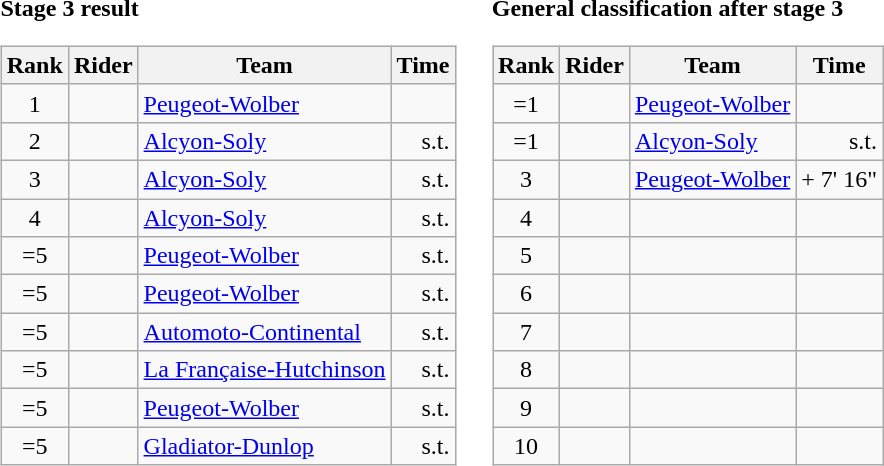<table>
<tr>
<td><strong>Stage 3 result</strong><br><table class="wikitable">
<tr>
<th scope="col">Rank</th>
<th scope="col">Rider</th>
<th scope="col">Team</th>
<th scope="col">Time</th>
</tr>
<tr>
<td style="text-align:center;">1</td>
<td></td>
<td><a href='#'>Peugeot-Wolber</a></td>
<td style="text-align:right;"></td>
</tr>
<tr>
<td style="text-align:center;">2</td>
<td></td>
<td><a href='#'>Alcyon-Soly</a></td>
<td style="text-align:right;">s.t.</td>
</tr>
<tr>
<td style="text-align:center;">3</td>
<td></td>
<td><a href='#'>Alcyon-Soly</a></td>
<td style="text-align:right;">s.t.</td>
</tr>
<tr>
<td style="text-align:center;">4</td>
<td></td>
<td><a href='#'>Alcyon-Soly</a></td>
<td style="text-align:right;">s.t.</td>
</tr>
<tr>
<td style="text-align:center;">=5</td>
<td></td>
<td><a href='#'>Peugeot-Wolber</a></td>
<td style="text-align:right;">s.t.</td>
</tr>
<tr>
<td style="text-align:center;">=5</td>
<td></td>
<td><a href='#'>Peugeot-Wolber</a></td>
<td style="text-align:right;">s.t.</td>
</tr>
<tr>
<td style="text-align:center;">=5</td>
<td></td>
<td><a href='#'>Automoto-Continental</a></td>
<td style="text-align:right;">s.t.</td>
</tr>
<tr>
<td style="text-align:center;">=5</td>
<td></td>
<td><a href='#'>La Française-Hutchinson</a></td>
<td style="text-align:right;">s.t.</td>
</tr>
<tr>
<td style="text-align:center;">=5</td>
<td></td>
<td><a href='#'>Peugeot-Wolber</a></td>
<td style="text-align:right;">s.t.</td>
</tr>
<tr>
<td style="text-align:center;">=5</td>
<td></td>
<td><a href='#'>Gladiator-Dunlop</a></td>
<td style="text-align:right;">s.t.</td>
</tr>
</table>
</td>
<td></td>
<td><strong>General classification after stage 3</strong><br><table class="wikitable">
<tr>
<th scope="col">Rank</th>
<th scope="col">Rider</th>
<th scope="col">Team</th>
<th scope="col">Time</th>
</tr>
<tr>
<td style="text-align:center;">=1</td>
<td></td>
<td><a href='#'>Peugeot-Wolber</a></td>
<td style="text-align:right;"></td>
</tr>
<tr>
<td style="text-align:center;">=1</td>
<td></td>
<td><a href='#'>Alcyon-Soly</a></td>
<td style="text-align:right;">s.t.</td>
</tr>
<tr>
<td style="text-align:center;">3</td>
<td></td>
<td><a href='#'>Peugeot-Wolber</a></td>
<td style="text-align:right;">+ 7' 16"</td>
</tr>
<tr>
<td style="text-align:center;">4</td>
<td></td>
<td></td>
<td></td>
</tr>
<tr>
<td style="text-align:center;">5</td>
<td></td>
<td></td>
<td></td>
</tr>
<tr>
<td style="text-align:center;">6</td>
<td></td>
<td></td>
<td></td>
</tr>
<tr>
<td style="text-align:center;">7</td>
<td></td>
<td></td>
<td></td>
</tr>
<tr>
<td style="text-align:center;">8</td>
<td></td>
<td></td>
<td></td>
</tr>
<tr>
<td style="text-align:center;">9</td>
<td></td>
<td></td>
<td></td>
</tr>
<tr>
<td style="text-align:center;">10</td>
<td></td>
<td></td>
<td></td>
</tr>
</table>
</td>
</tr>
</table>
